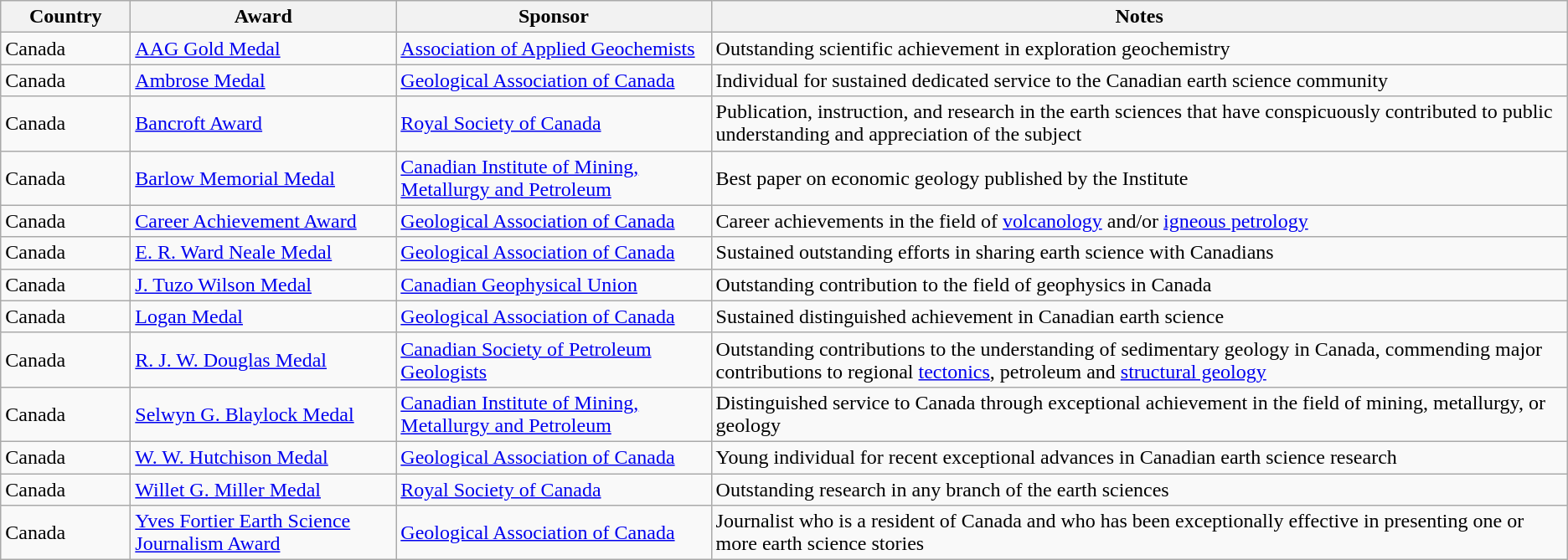<table Class="wikitable sortable">
<tr>
<th style="width:6em;">Country</th>
<th>Award</th>
<th>Sponsor</th>
<th>Notes</th>
</tr>
<tr>
<td>Canada</td>
<td><a href='#'>AAG Gold Medal</a></td>
<td><a href='#'>Association of Applied Geochemists</a></td>
<td>Outstanding scientific achievement in exploration geochemistry</td>
</tr>
<tr>
<td>Canada</td>
<td><a href='#'>Ambrose Medal</a></td>
<td><a href='#'>Geological Association of Canada</a></td>
<td>Individual for sustained dedicated service to the Canadian earth science community</td>
</tr>
<tr>
<td>Canada</td>
<td><a href='#'>Bancroft Award</a></td>
<td><a href='#'>Royal Society of Canada</a></td>
<td>Publication, instruction, and research in the earth sciences that have conspicuously contributed to public understanding and appreciation of the subject</td>
</tr>
<tr>
<td>Canada</td>
<td><a href='#'>Barlow Memorial Medal</a></td>
<td><a href='#'>Canadian Institute of Mining, Metallurgy and Petroleum</a></td>
<td>Best paper on economic geology published by the Institute</td>
</tr>
<tr>
<td>Canada</td>
<td><a href='#'>Career Achievement Award</a></td>
<td><a href='#'>Geological Association of Canada</a></td>
<td>Career achievements in the field of <a href='#'>volcanology</a> and/or <a href='#'>igneous petrology</a></td>
</tr>
<tr>
<td>Canada</td>
<td><a href='#'>E. R. Ward Neale Medal</a></td>
<td><a href='#'>Geological Association of Canada</a></td>
<td>Sustained outstanding efforts in sharing earth science with Canadians</td>
</tr>
<tr>
<td>Canada</td>
<td><a href='#'>J. Tuzo Wilson Medal</a></td>
<td><a href='#'>Canadian Geophysical Union</a></td>
<td>Outstanding contribution to the field of geophysics in Canada</td>
</tr>
<tr>
<td>Canada</td>
<td><a href='#'>Logan Medal</a></td>
<td><a href='#'>Geological Association of Canada</a></td>
<td>Sustained distinguished achievement in Canadian earth science</td>
</tr>
<tr>
<td>Canada</td>
<td><a href='#'>R. J. W. Douglas Medal</a></td>
<td><a href='#'>Canadian Society of Petroleum Geologists</a></td>
<td>Outstanding contributions to the understanding of sedimentary geology in Canada, commending major contributions to regional <a href='#'>tectonics</a>, petroleum and <a href='#'>structural geology</a></td>
</tr>
<tr>
<td>Canada</td>
<td><a href='#'>Selwyn G. Blaylock Medal</a></td>
<td><a href='#'>Canadian Institute of Mining, Metallurgy and Petroleum</a></td>
<td>Distinguished service to Canada through exceptional achievement in the field of mining, metallurgy, or geology</td>
</tr>
<tr>
<td>Canada</td>
<td><a href='#'>W. W. Hutchison Medal</a></td>
<td><a href='#'>Geological Association of Canada</a></td>
<td>Young individual for recent exceptional advances in Canadian earth science research</td>
</tr>
<tr>
<td>Canada</td>
<td><a href='#'>Willet G. Miller Medal</a></td>
<td><a href='#'>Royal Society of Canada</a></td>
<td>Outstanding research in any branch of the earth sciences</td>
</tr>
<tr>
<td>Canada</td>
<td><a href='#'>Yves Fortier Earth Science Journalism Award</a></td>
<td><a href='#'>Geological Association of Canada</a></td>
<td>Journalist who is a resident of Canada and who has been exceptionally effective in presenting one or more earth science stories</td>
</tr>
</table>
